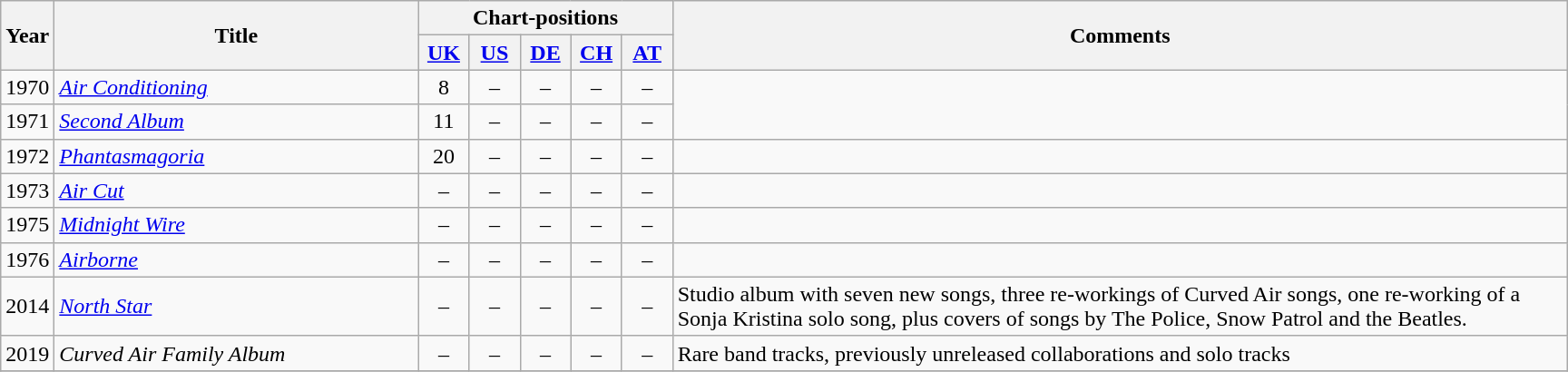<table class="wikitable">
<tr>
<th style="width:25px;" rowspan="2">Year</th>
<th style="width:260px;" rowspan="2">Title</th>
<th colspan="5">Chart-positions</th>
<th style="width:650px;" rowspan="2">Comments</th>
</tr>
<tr style="background:#ddd;">
<th width="30"><a href='#'>UK</a><br></th>
<th width="30"><a href='#'>US</a></th>
<th width="30"><a href='#'>DE</a></th>
<th width="30"><a href='#'>CH</a><br></th>
<th width="30"><a href='#'>AT</a></th>
</tr>
<tr>
<td>1970</td>
<td><em><a href='#'>Air Conditioning</a></em></td>
<td style="text-align:center;" >8</td>
<td style="text-align:center;" >–</td>
<td style="text-align:center;" >–</td>
<td style="text-align:center;" >–</td>
<td style="text-align:center;" >–</td>
</tr>
<tr>
<td>1971</td>
<td><em><a href='#'>Second Album</a></em></td>
<td style="text-align:center;" >11</td>
<td style="text-align:center;" >–</td>
<td style="text-align:center;" >–</td>
<td style="text-align:center;" >–</td>
<td style="text-align:center;" >–</td>
</tr>
<tr>
<td>1972</td>
<td><em><a href='#'>Phantasmagoria</a></em></td>
<td style="text-align:center;" >20</td>
<td style="text-align:center;" >–</td>
<td style="text-align:center;" >–</td>
<td style="text-align:center;" >–</td>
<td style="text-align:center;" >–</td>
<td></td>
</tr>
<tr>
<td>1973</td>
<td><em><a href='#'>Air Cut</a></em></td>
<td style="text-align:center;" >–</td>
<td style="text-align:center;" >–</td>
<td style="text-align:center;" >–</td>
<td style="text-align:center;" >–</td>
<td style="text-align:center;" >–</td>
<td></td>
</tr>
<tr>
<td>1975</td>
<td><em><a href='#'>Midnight Wire</a></em></td>
<td style="text-align:center;" >–</td>
<td style="text-align:center;" >–</td>
<td style="text-align:center;" >–</td>
<td style="text-align:center;" >–</td>
<td style="text-align:center;" >–</td>
<td></td>
</tr>
<tr>
<td>1976</td>
<td><em><a href='#'>Airborne</a></em></td>
<td style="text-align:center;" >–</td>
<td style="text-align:center;" >–</td>
<td style="text-align:center;" >–</td>
<td style="text-align:center;" >–</td>
<td style="text-align:center;" >–</td>
<td></td>
</tr>
<tr>
<td>2014</td>
<td><em><a href='#'>North Star</a></em></td>
<td style="text-align:center;" >–</td>
<td style="text-align:center;" >–</td>
<td style="text-align:center;" >–</td>
<td style="text-align:center;" >–</td>
<td style="text-align:center;" >–</td>
<td>Studio album with seven new songs, three re-workings of Curved Air songs, one re-working of a Sonja Kristina solo song, plus covers of songs by The Police, Snow Patrol and the Beatles.</td>
</tr>
<tr>
<td>2019</td>
<td><em>Curved Air Family Album</em></td>
<td style="text-align:center;" >–</td>
<td style="text-align:center;" >–</td>
<td style="text-align:center;" >–</td>
<td style="text-align:center;" >–</td>
<td style="text-align:center;" >–</td>
<td>Rare band tracks, previously unreleased collaborations and solo tracks</td>
</tr>
<tr>
</tr>
</table>
